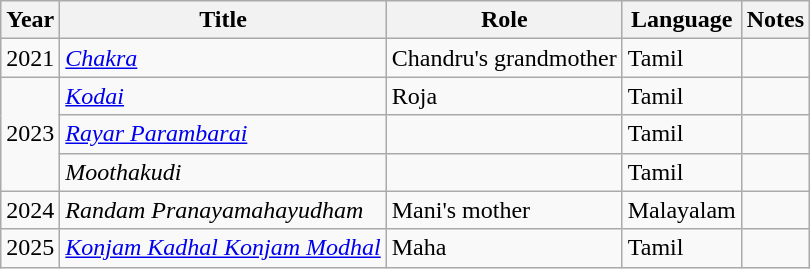<table class="wikitable sortable">
<tr>
<th>Year</th>
<th>Title</th>
<th>Role</th>
<th>Language</th>
<th>Notes</th>
</tr>
<tr>
<td>2021</td>
<td><em><a href='#'>Chakra</a></em></td>
<td>Chandru's grandmother</td>
<td>Tamil</td>
<td></td>
</tr>
<tr>
<td rowspan=3>2023</td>
<td><em><a href='#'>Kodai</a></em></td>
<td>Roja</td>
<td>Tamil</td>
<td></td>
</tr>
<tr>
<td><em><a href='#'>Rayar Parambarai</a></em></td>
<td></td>
<td>Tamil</td>
<td></td>
</tr>
<tr>
<td><em>Moothakudi</em></td>
<td></td>
<td>Tamil</td>
<td></td>
</tr>
<tr>
<td>2024</td>
<td><em>Randam Pranayamahayudham</em></td>
<td>Mani's mother</td>
<td>Malayalam</td>
<td></td>
</tr>
<tr>
<td>2025</td>
<td><em><a href='#'>Konjam Kadhal Konjam Modhal</a></em></td>
<td>Maha</td>
<td>Tamil</td>
<td></td>
</tr>
</table>
